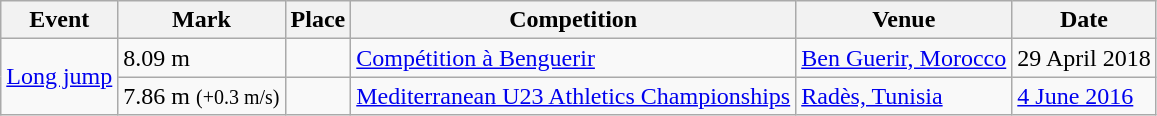<table class="wikitable">
<tr>
<th>Event</th>
<th>Mark</th>
<th>Place</th>
<th>Competition</th>
<th>Venue</th>
<th>Date</th>
</tr>
<tr>
<td rowspan=2><a href='#'>Long jump</a></td>
<td>8.09 m </td>
<td align=center></td>
<td><a href='#'>Compétition à Benguerir</a></td>
<td><a href='#'>Ben Guerir, Morocco</a></td>
<td>29 April 2018</td>
</tr>
<tr>
<td>7.86 m <small>(+0.3 m/s)</small></td>
<td align=center></td>
<td><a href='#'>Mediterranean U23 Athletics Championships</a></td>
<td><a href='#'>Radès, Tunisia</a></td>
<td><a href='#'>4 June 2016</a></td>
</tr>
</table>
